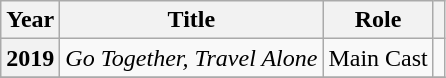<table class="wikitable sortable plainrowheaders">
<tr>
<th scope="col">Year</th>
<th scope="col" class="unsortable">Title</th>
<th scope="col" class="unsortable">Role</th>
<th scope="col" class="unsortable"></th>
</tr>
<tr>
<th scope="row">2019</th>
<td><em>Go Together, Travel Alone</em></td>
<td>Main Cast</td>
<td style="text-align:center"></td>
</tr>
<tr>
</tr>
</table>
